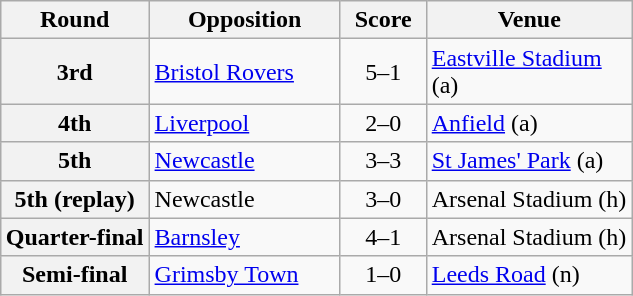<table class="wikitable plainrowheaders" style="text-align:center;margin-left:1em;float:right">
<tr>
<th scope=col>Round</th>
<th scope="col" style="width:120px;">Opposition</th>
<th scope="col" style="width:50px;">Score</th>
<th scope="col" style="width:130px;">Venue</th>
</tr>
<tr>
<th scope=row style="text-align:center">3rd</th>
<td align="left"><a href='#'>Bristol Rovers</a></td>
<td>5–1</td>
<td align="left"><a href='#'>Eastville Stadium</a> (a)</td>
</tr>
<tr>
<th scope=row style="text-align:center">4th</th>
<td align="left"><a href='#'>Liverpool</a></td>
<td>2–0</td>
<td align="left"><a href='#'>Anfield</a> (a)</td>
</tr>
<tr>
<th scope=row style="text-align:center">5th</th>
<td align="left"><a href='#'>Newcastle</a></td>
<td>3–3</td>
<td align="left"><a href='#'>St James' Park</a> (a)</td>
</tr>
<tr>
<th scope=row style="text-align:center">5th (replay)</th>
<td align="left">Newcastle</td>
<td>3–0</td>
<td align="left">Arsenal Stadium (h)</td>
</tr>
<tr>
<th scope=row style="text-align:center">Quarter-final</th>
<td align="left"><a href='#'>Barnsley</a></td>
<td>4–1</td>
<td align="left">Arsenal Stadium (h)</td>
</tr>
<tr>
<th scope=row style="text-align:center">Semi-final</th>
<td align="left"><a href='#'>Grimsby Town</a></td>
<td>1–0</td>
<td align="left"><a href='#'>Leeds Road</a> (n)</td>
</tr>
</table>
